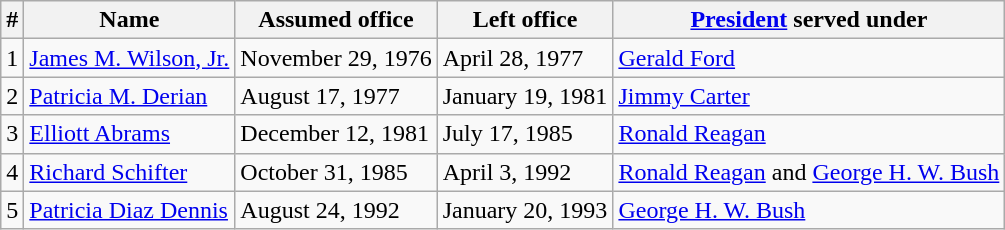<table class="wikitable">
<tr>
<th>#</th>
<th>Name</th>
<th>Assumed office</th>
<th>Left office</th>
<th><a href='#'>President</a> served under</th>
</tr>
<tr>
<td>1</td>
<td><a href='#'>James M. Wilson, Jr.</a></td>
<td>November 29, 1976</td>
<td>April 28, 1977</td>
<td><a href='#'>Gerald Ford</a></td>
</tr>
<tr>
<td>2</td>
<td><a href='#'>Patricia M. Derian</a></td>
<td>August 17, 1977</td>
<td>January 19, 1981</td>
<td><a href='#'>Jimmy Carter</a></td>
</tr>
<tr>
<td>3</td>
<td><a href='#'>Elliott Abrams</a></td>
<td>December 12, 1981</td>
<td>July 17, 1985</td>
<td><a href='#'>Ronald Reagan</a></td>
</tr>
<tr>
<td>4</td>
<td><a href='#'>Richard Schifter</a></td>
<td>October 31, 1985</td>
<td>April 3, 1992</td>
<td><a href='#'>Ronald Reagan</a> and <a href='#'>George H. W. Bush</a></td>
</tr>
<tr>
<td>5</td>
<td><a href='#'>Patricia Diaz Dennis</a></td>
<td>August 24, 1992</td>
<td>January 20, 1993</td>
<td><a href='#'>George H. W. Bush</a></td>
</tr>
</table>
